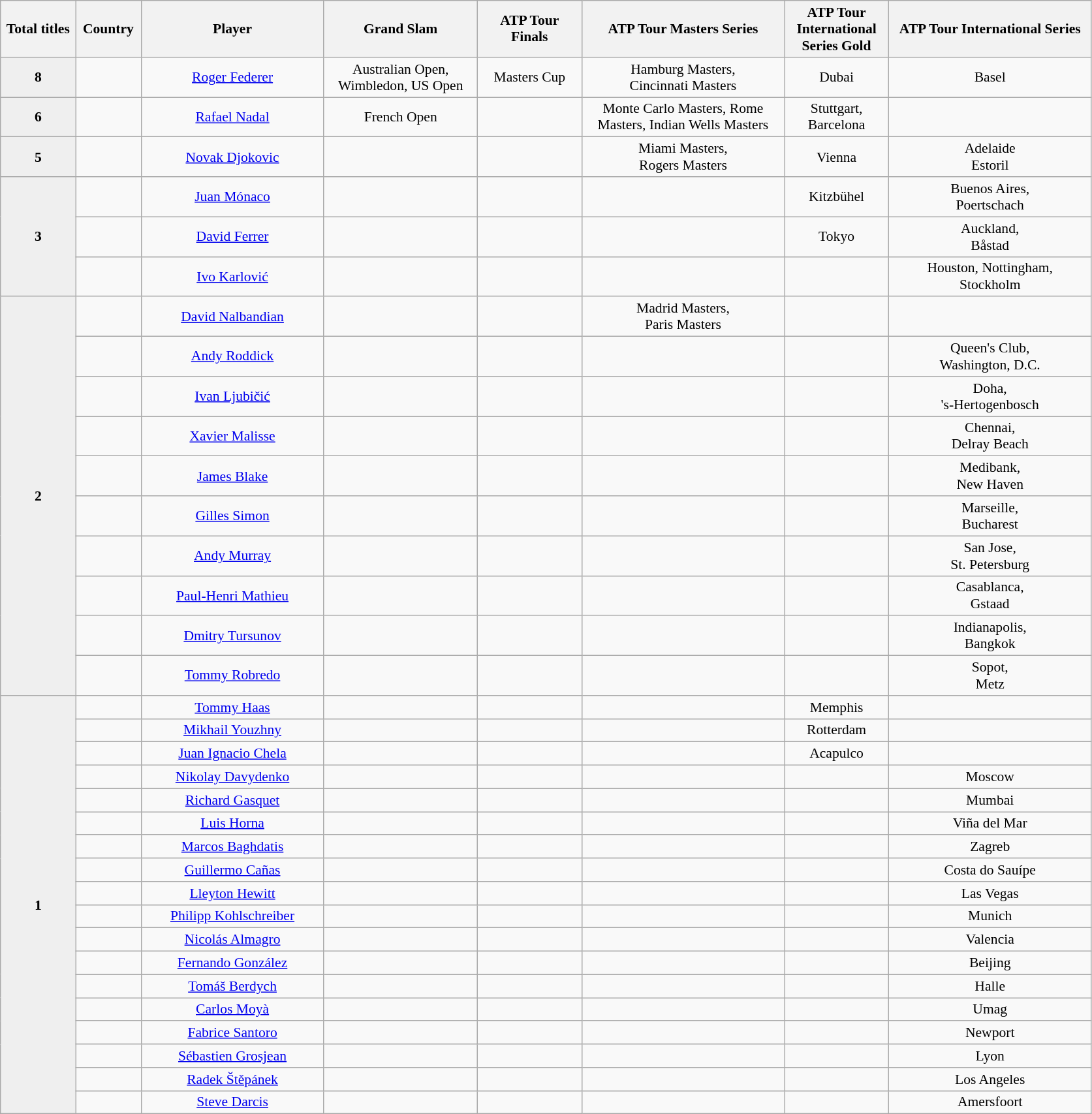<table class="wikitable" style="font-size:90%;">
<tr>
<th width=70>Total titles</th>
<th width=60>Country</th>
<th width=180>Player</th>
<th width=150>Grand Slam</th>
<th width=100>ATP Tour Finals</th>
<th width=200>ATP Tour Masters Series</th>
<th width=100>ATP Tour International Series Gold</th>
<th width=200>ATP Tour International Series</th>
</tr>
<tr align="center">
<td bgcolor=#efefef rowspan="1"><strong>8</strong></td>
<td></td>
<td><a href='#'>Roger Federer</a></td>
<td>Australian Open, Wimbledon, US Open</td>
<td>Masters Cup</td>
<td>Hamburg Masters, <br> Cincinnati Masters</td>
<td>Dubai</td>
<td>Basel</td>
</tr>
<tr align="center">
<td bgcolor=#efefef rowspan="1"><strong>6</strong></td>
<td></td>
<td><a href='#'>Rafael Nadal</a></td>
<td>French Open</td>
<td></td>
<td>Monte Carlo Masters, Rome Masters, Indian Wells Masters</td>
<td>Stuttgart, <br> Barcelona</td>
<td></td>
</tr>
<tr align="center">
<td bgcolor=#efefef rowspan="1"><strong>5</strong></td>
<td></td>
<td><a href='#'>Novak Djokovic</a></td>
<td></td>
<td></td>
<td>Miami Masters, <br> Rogers Masters</td>
<td>Vienna</td>
<td>Adelaide <br> Estoril</td>
</tr>
<tr align="center">
<td bgcolor=#efefef rowspan="3"><strong>3</strong></td>
<td></td>
<td><a href='#'>Juan Mónaco</a></td>
<td></td>
<td></td>
<td></td>
<td>Kitzbühel</td>
<td>Buenos Aires, <br> Poertschach</td>
</tr>
<tr align="center">
<td></td>
<td><a href='#'>David Ferrer</a></td>
<td></td>
<td></td>
<td></td>
<td>Tokyo</td>
<td>Auckland, <br> Båstad</td>
</tr>
<tr align="center">
<td></td>
<td><a href='#'>Ivo Karlović</a></td>
<td></td>
<td></td>
<td></td>
<td></td>
<td>Houston, Nottingham, <br> Stockholm</td>
</tr>
<tr align="center">
<td bgcolor=#efefef rowspan="10"><strong>2</strong></td>
<td></td>
<td><a href='#'>David Nalbandian</a></td>
<td></td>
<td></td>
<td>Madrid Masters, <br> Paris Masters</td>
<td></td>
<td></td>
</tr>
<tr align="center">
<td></td>
<td><a href='#'>Andy Roddick</a></td>
<td></td>
<td></td>
<td></td>
<td></td>
<td>Queen's Club, <br> Washington, D.C.</td>
</tr>
<tr align="center">
<td></td>
<td><a href='#'>Ivan Ljubičić</a></td>
<td></td>
<td></td>
<td></td>
<td></td>
<td>Doha, <br> 's-Hertogenbosch</td>
</tr>
<tr align="center">
<td></td>
<td><a href='#'>Xavier Malisse</a></td>
<td></td>
<td></td>
<td></td>
<td></td>
<td>Chennai, <br> Delray Beach</td>
</tr>
<tr align="center">
<td></td>
<td><a href='#'>James Blake</a></td>
<td></td>
<td></td>
<td></td>
<td></td>
<td>Medibank, <br> New Haven</td>
</tr>
<tr align="center">
<td></td>
<td><a href='#'>Gilles Simon</a></td>
<td></td>
<td></td>
<td></td>
<td></td>
<td>Marseille, <br> Bucharest</td>
</tr>
<tr align="center">
<td></td>
<td><a href='#'>Andy Murray</a></td>
<td></td>
<td></td>
<td></td>
<td></td>
<td>San Jose, <br> St. Petersburg</td>
</tr>
<tr align="center">
<td></td>
<td><a href='#'>Paul-Henri Mathieu</a></td>
<td></td>
<td></td>
<td></td>
<td></td>
<td>Casablanca, <br> Gstaad</td>
</tr>
<tr align="center">
<td></td>
<td><a href='#'>Dmitry Tursunov</a></td>
<td></td>
<td></td>
<td></td>
<td></td>
<td>Indianapolis, <br> Bangkok</td>
</tr>
<tr align="center">
<td></td>
<td><a href='#'>Tommy Robredo</a></td>
<td></td>
<td></td>
<td></td>
<td></td>
<td>Sopot, <br> Metz</td>
</tr>
<tr align="center">
<td bgcolor=#efefef rowspan="18"><strong>1</strong></td>
<td></td>
<td><a href='#'>Tommy Haas</a></td>
<td></td>
<td></td>
<td></td>
<td>Memphis</td>
<td></td>
</tr>
<tr align="center">
<td></td>
<td><a href='#'>Mikhail Youzhny</a></td>
<td></td>
<td></td>
<td></td>
<td>Rotterdam</td>
<td></td>
</tr>
<tr align="center">
<td></td>
<td><a href='#'>Juan Ignacio Chela</a></td>
<td></td>
<td></td>
<td></td>
<td>Acapulco</td>
<td></td>
</tr>
<tr align="center">
<td></td>
<td><a href='#'>Nikolay Davydenko</a></td>
<td></td>
<td></td>
<td></td>
<td></td>
<td>Moscow</td>
</tr>
<tr align="center">
<td></td>
<td><a href='#'>Richard Gasquet</a></td>
<td></td>
<td></td>
<td></td>
<td></td>
<td>Mumbai</td>
</tr>
<tr align="center">
<td></td>
<td><a href='#'>Luis Horna</a></td>
<td></td>
<td></td>
<td></td>
<td></td>
<td>Viña del Mar</td>
</tr>
<tr align="center">
<td></td>
<td><a href='#'>Marcos Baghdatis</a></td>
<td></td>
<td></td>
<td></td>
<td></td>
<td>Zagreb</td>
</tr>
<tr align="center">
<td></td>
<td><a href='#'>Guillermo Cañas</a></td>
<td></td>
<td></td>
<td></td>
<td></td>
<td>Costa do Sauípe</td>
</tr>
<tr align="center">
<td></td>
<td><a href='#'>Lleyton Hewitt</a></td>
<td></td>
<td></td>
<td></td>
<td></td>
<td>Las Vegas</td>
</tr>
<tr align="center">
<td></td>
<td><a href='#'>Philipp Kohlschreiber</a></td>
<td></td>
<td></td>
<td></td>
<td></td>
<td>Munich</td>
</tr>
<tr align="center">
<td></td>
<td><a href='#'>Nicolás Almagro</a></td>
<td></td>
<td></td>
<td></td>
<td></td>
<td>Valencia</td>
</tr>
<tr align="center">
<td></td>
<td><a href='#'>Fernando González</a></td>
<td></td>
<td></td>
<td></td>
<td></td>
<td>Beijing</td>
</tr>
<tr align="center">
<td></td>
<td><a href='#'>Tomáš Berdych</a></td>
<td></td>
<td></td>
<td></td>
<td></td>
<td>Halle</td>
</tr>
<tr align="center">
<td></td>
<td><a href='#'>Carlos Moyà</a></td>
<td></td>
<td></td>
<td></td>
<td></td>
<td>Umag</td>
</tr>
<tr align="center">
<td></td>
<td><a href='#'>Fabrice Santoro</a></td>
<td></td>
<td></td>
<td></td>
<td></td>
<td>Newport</td>
</tr>
<tr align="center">
<td></td>
<td><a href='#'>Sébastien Grosjean</a></td>
<td></td>
<td></td>
<td></td>
<td></td>
<td>Lyon</td>
</tr>
<tr align="center">
<td></td>
<td><a href='#'>Radek Štěpánek</a></td>
<td></td>
<td></td>
<td></td>
<td></td>
<td>Los Angeles</td>
</tr>
<tr align="center">
<td></td>
<td><a href='#'>Steve Darcis</a></td>
<td></td>
<td></td>
<td></td>
<td></td>
<td>Amersfoort</td>
</tr>
</table>
